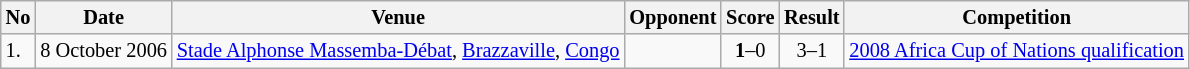<table class="wikitable" style="font-size:85%;">
<tr>
<th>No</th>
<th>Date</th>
<th>Venue</th>
<th>Opponent</th>
<th>Score</th>
<th>Result</th>
<th>Competition</th>
</tr>
<tr>
<td>1.</td>
<td>8 October 2006</td>
<td><a href='#'>Stade Alphonse Massemba-Débat</a>, <a href='#'>Brazzaville</a>, <a href='#'>Congo</a></td>
<td></td>
<td align=center><strong>1</strong>–0</td>
<td align=center>3–1</td>
<td><a href='#'>2008 Africa Cup of Nations qualification</a></td>
</tr>
</table>
